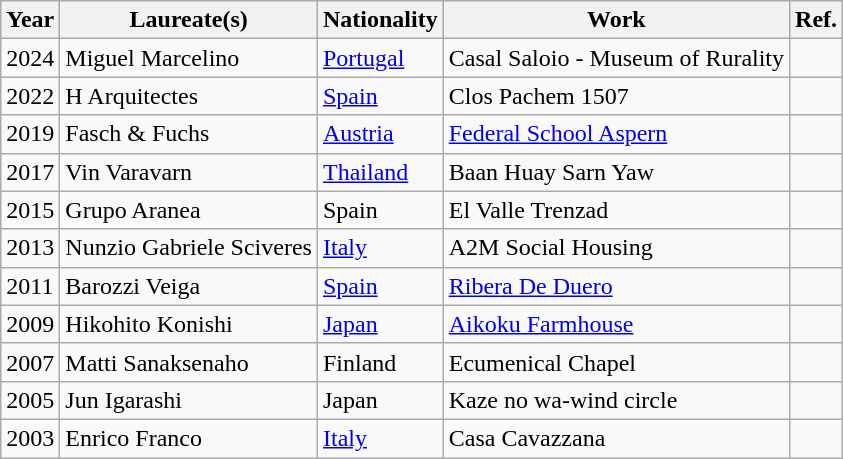<table class="wikitable sortable">
<tr>
<th>Year</th>
<th>Laureate(s)</th>
<th>Nationality</th>
<th>Work</th>
<th>Ref.</th>
</tr>
<tr>
<td>2024</td>
<td>Miguel Marcelino</td>
<td><a href='#'>Portugal</a></td>
<td>Casal Saloio - Museum of Rurality</td>
<td></td>
</tr>
<tr>
<td>2022</td>
<td>H Arquitectes</td>
<td><a href='#'>Spain</a></td>
<td>Clos Pachem 1507</td>
<td></td>
</tr>
<tr>
<td>2019</td>
<td>Fasch & Fuchs</td>
<td><a href='#'>Austria</a></td>
<td><a href='#'>Federal School Aspern</a></td>
<td></td>
</tr>
<tr>
<td>2017</td>
<td>Vin Varavarn</td>
<td><a href='#'>Thailand</a></td>
<td>Baan Huay Sarn Yaw</td>
<td></td>
</tr>
<tr>
<td>2015</td>
<td>Grupo Aranea</td>
<td>Spain</td>
<td>El Valle Trenzad</td>
<td></td>
</tr>
<tr>
<td>2013</td>
<td>Nunzio Gabriele Sciveres</td>
<td><a href='#'>Italy</a></td>
<td>A2M Social Housing</td>
<td></td>
</tr>
<tr>
<td>2011</td>
<td>Barozzi Veiga</td>
<td><a href='#'>Spain</a></td>
<td><a href='#'>Ribera De Duero</a></td>
<td></td>
</tr>
<tr>
<td>2009</td>
<td>Hikohito Konishi</td>
<td><a href='#'>Japan</a></td>
<td><a href='#'>Aikoku Farmhouse</a></td>
<td></td>
</tr>
<tr>
<td>2007</td>
<td>Matti Sanaksenaho</td>
<td>Finland</td>
<td>Ecumenical Chapel</td>
<td></td>
</tr>
<tr>
<td>2005</td>
<td>Jun Igarashi</td>
<td>Japan</td>
<td>Kaze no wa-wind circle</td>
<td></td>
</tr>
<tr>
<td>2003</td>
<td>Enrico Franco</td>
<td><a href='#'>Italy</a></td>
<td>Casa Cavazzana</td>
<td></td>
</tr>
</table>
